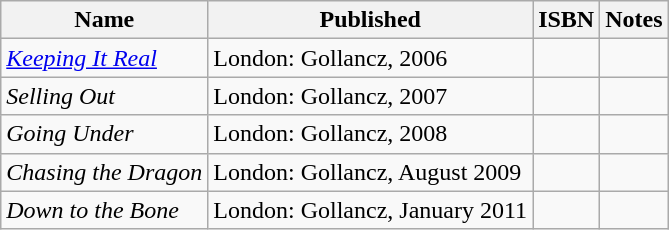<table class="wikitable sortable" id="noveltable" border="1">
<tr>
<th>Name</th>
<th>Published</th>
<th>ISBN</th>
<th>Notes</th>
</tr>
<tr>
<td><em><a href='#'>Keeping It Real</a></em></td>
<td>London: Gollancz, 2006</td>
<td></td>
<td></td>
</tr>
<tr>
<td><em>Selling Out</em></td>
<td>London: Gollancz, 2007</td>
<td></td>
<td></td>
</tr>
<tr>
<td><em>Going Under</em></td>
<td>London: Gollancz, 2008</td>
<td></td>
<td></td>
</tr>
<tr>
<td><em>Chasing the Dragon</em></td>
<td>London: Gollancz, August 2009</td>
<td></td>
<td></td>
</tr>
<tr>
<td><em>Down to the Bone</em></td>
<td>London: Gollancz, January 2011</td>
<td></td>
<td></td>
</tr>
</table>
